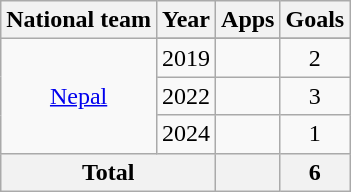<table class="wikitable" style="text-align:center">
<tr>
<th>National team</th>
<th>Year</th>
<th>Apps</th>
<th>Goals</th>
</tr>
<tr>
<td rowspan="4"><a href='#'>Nepal</a></td>
</tr>
<tr>
<td>2019</td>
<td></td>
<td>2</td>
</tr>
<tr>
<td>2022</td>
<td></td>
<td>3</td>
</tr>
<tr>
<td>2024</td>
<td></td>
<td>1</td>
</tr>
<tr>
<th colspan="2">Total</th>
<th></th>
<th>6</th>
</tr>
</table>
